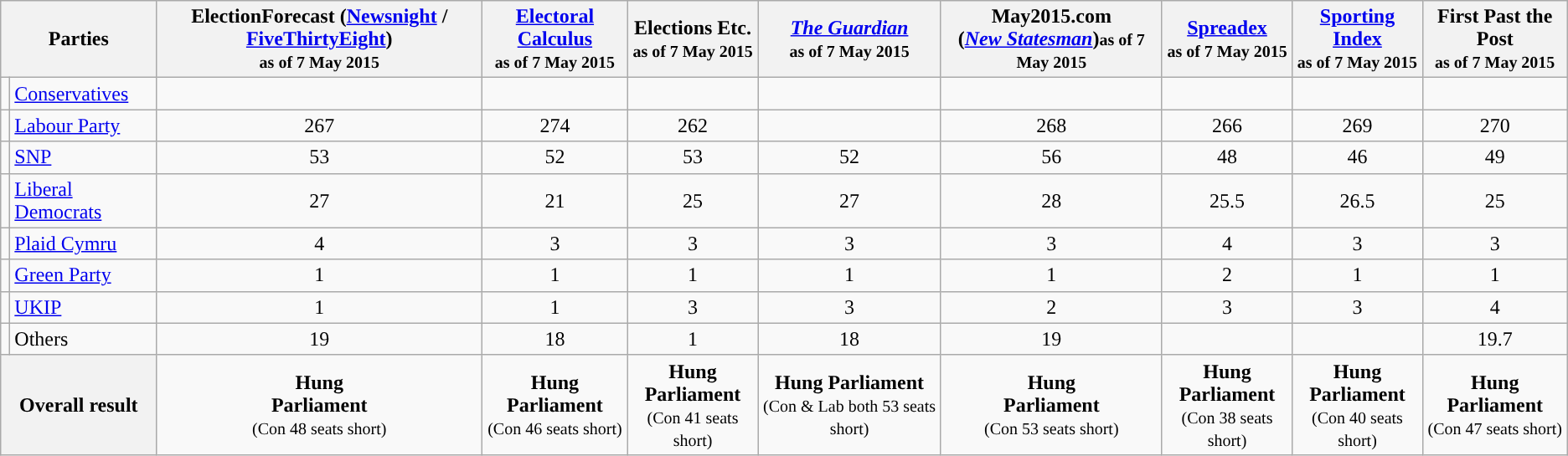<table class="wikitable">
<tr>
<th colspan="2">Parties</th>
<th>ElectionForecast (<a href='#'>Newsnight</a> / <a href='#'>FiveThirtyEight</a>)<br><small>as of 7 May 2015</small></th>
<th><a href='#'>Electoral Calculus</a><br><small>as of 7 May 2015</small></th>
<th>Elections Etc.<br><small>as of 7 May 2015</small></th>
<th><em><a href='#'>The Guardian</a></em><br><small>as of 7 May 2015</small></th>
<th>May2015.com<br>(<em><a href='#'>New Statesman</a></em>)<small>as of 7 May 2015</small></th>
<th><a href='#'>Spreadex</a><br><small>as of 7 May 2015</small></th>
<th><a href='#'>Sporting Index</a><br><small>as of 7 May 2015</small></th>
<th>First Past the Post<br><small>as of 7 May 2015</small></th>
</tr>
<tr>
<td></td>
<td><a href='#'>Conservatives</a></td>
<td></td>
<td></td>
<td></td>
<td></td>
<td></td>
<td></td>
<td></td>
<td></td>
</tr>
<tr>
<td></td>
<td><a href='#'>Labour Party</a></td>
<td style="text-align:center;">267</td>
<td style="text-align:center;">274</td>
<td style="text-align:center;">262</td>
<td></td>
<td style="text-align:center;">268</td>
<td style="text-align:center;">266</td>
<td style="text-align:center;">269</td>
<td style="text-align:center;">270</td>
</tr>
<tr>
<td></td>
<td><a href='#'>SNP</a></td>
<td style="text-align:center;">53</td>
<td style="text-align:center;">52</td>
<td style="text-align:center;">53</td>
<td style="text-align:center;">52</td>
<td style="text-align:center;">56</td>
<td style="text-align:center;">48</td>
<td style="text-align:center;">46</td>
<td style="text-align:center;">49</td>
</tr>
<tr>
<td></td>
<td><a href='#'>Liberal Democrats</a></td>
<td style="text-align:center;">27</td>
<td style="text-align:center;">21</td>
<td style="text-align:center;">25</td>
<td style="text-align:center;">27</td>
<td style="text-align:center;">28</td>
<td style="text-align:center;">25.5</td>
<td style="text-align:center;">26.5</td>
<td style="text-align:center;">25</td>
</tr>
<tr>
<td></td>
<td><a href='#'>Plaid Cymru</a></td>
<td style="text-align:center;">4</td>
<td style="text-align:center;">3</td>
<td style="text-align:center;">3</td>
<td style="text-align:center;">3</td>
<td style="text-align:center;">3</td>
<td style="text-align:center;">4</td>
<td style="text-align:center;">3</td>
<td style="text-align:center;">3</td>
</tr>
<tr>
<td></td>
<td><a href='#'>Green Party</a></td>
<td style="text-align:center;">1</td>
<td style="text-align:center;">1</td>
<td style="text-align:center;">1</td>
<td style="text-align:center;">1</td>
<td style="text-align:center;">1</td>
<td style="text-align:center;">2</td>
<td style="text-align:center;">1</td>
<td style="text-align:center;">1</td>
</tr>
<tr>
<td></td>
<td><a href='#'>UKIP</a></td>
<td style="text-align:center;">1</td>
<td style="text-align:center;">1</td>
<td style="text-align:center;">3</td>
<td style="text-align:center;">3</td>
<td style="text-align:center;">2</td>
<td style="text-align:center;">3</td>
<td style="text-align:center;">3</td>
<td style="text-align:center;">4</td>
</tr>
<tr>
<td></td>
<td>Others</td>
<td style="text-align:center;">19</td>
<td style="text-align:center;">18</td>
<td style="text-align:center;">1</td>
<td style="text-align:center;">18</td>
<td style="text-align:center;">19</td>
<td></td>
<td></td>
<td style="text-align:center;">19.7</td>
</tr>
<tr>
<th colspan="2">Overall result</th>
<td style="text-align:center; color:"><strong>Hung <br> Parliament</strong> <br> <small>(Con 48 seats short)</small></td>
<td style="text-align:center; color:"><strong>Hung <br> Parliament</strong> <br> <small>(Con 46 seats short)</small></td>
<td style="text-align:center; color:"><strong>Hung <br> Parliament</strong> <br> <small>(Con 41 seats short)</small></td>
<td style="text-align:center; "><strong>Hung  Parliament</strong> <br> <small>(Con & Lab both 53 seats short)</small></td>
<td style="text-align:center; color:"><strong>Hung <br> Parliament</strong> <br> <small>(Con 53 seats short)</small></td>
<td style="text-align:center; color:"><strong>Hung <br> Parliament</strong> <br> <small>(Con 38 seats short)</small></td>
<td style="text-align:center; color:"><strong>Hung <br> Parliament</strong> <br> <small>(Con 40 seats short)</small></td>
<td style="text-align:center; color:"><strong>Hung <br> Parliament</strong> <br> <small>(Con 47 seats short)</small></td>
</tr>
</table>
